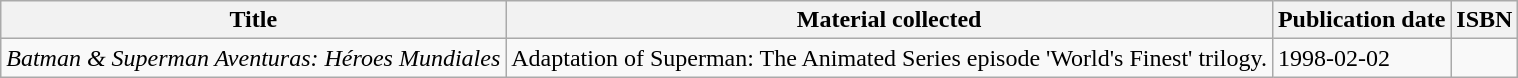<table class="wikitable">
<tr>
<th>Title</th>
<th>Material collected</th>
<th>Publication date</th>
<th>ISBN</th>
</tr>
<tr>
<td><em>Batman & Superman Aventuras: Héroes Mundiales</em></td>
<td>Adaptation of Superman: The Animated Series episode 'World's Finest' trilogy.</td>
<td>1998-02-02</td>
<td></td>
</tr>
</table>
